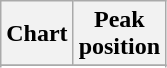<table class="wikitable plainrowheaders">
<tr>
<th>Chart</th>
<th>Peak<br>position</th>
</tr>
<tr>
</tr>
<tr>
</tr>
<tr>
</tr>
<tr>
</tr>
</table>
